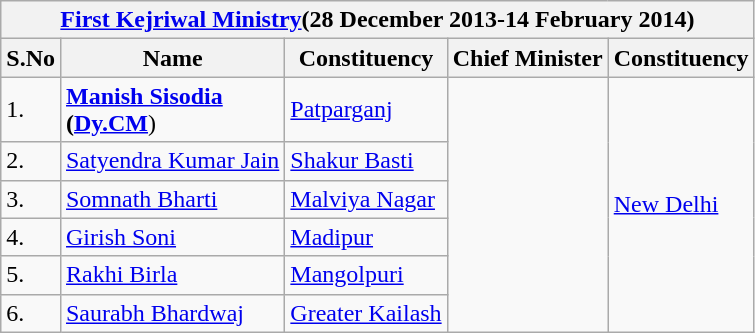<table class="wikitable sortable">
<tr>
<th colspan="5"><a href='#'>First Kejriwal Ministry</a>(28 December 2013-14 February 2014)</th>
</tr>
<tr>
<th>S.No</th>
<th>Name</th>
<th>Constituency</th>
<th>Chief Minister</th>
<th>Constituency</th>
</tr>
<tr>
<td>1.</td>
<td><strong><a href='#'>Manish Sisodia</a></strong><br><strong>(<a href='#'>Dy.CM</a></strong>)</td>
<td><a href='#'>Patparganj</a></td>
<td rowspan="6"></td>
<td rowspan="6"><a href='#'>New Delhi</a></td>
</tr>
<tr>
<td>2.</td>
<td><a href='#'>Satyendra Kumar Jain</a></td>
<td><a href='#'>Shakur Basti</a></td>
</tr>
<tr>
<td>3.</td>
<td><a href='#'>Somnath Bharti</a></td>
<td><a href='#'>Malviya Nagar</a></td>
</tr>
<tr>
<td>4.</td>
<td><a href='#'>Girish Soni</a></td>
<td><a href='#'>Madipur</a></td>
</tr>
<tr>
<td>5.</td>
<td><a href='#'>Rakhi Birla</a></td>
<td><a href='#'>Mangolpuri</a></td>
</tr>
<tr>
<td>6.</td>
<td><a href='#'>Saurabh Bhardwaj</a></td>
<td><a href='#'>Greater Kailash</a></td>
</tr>
</table>
